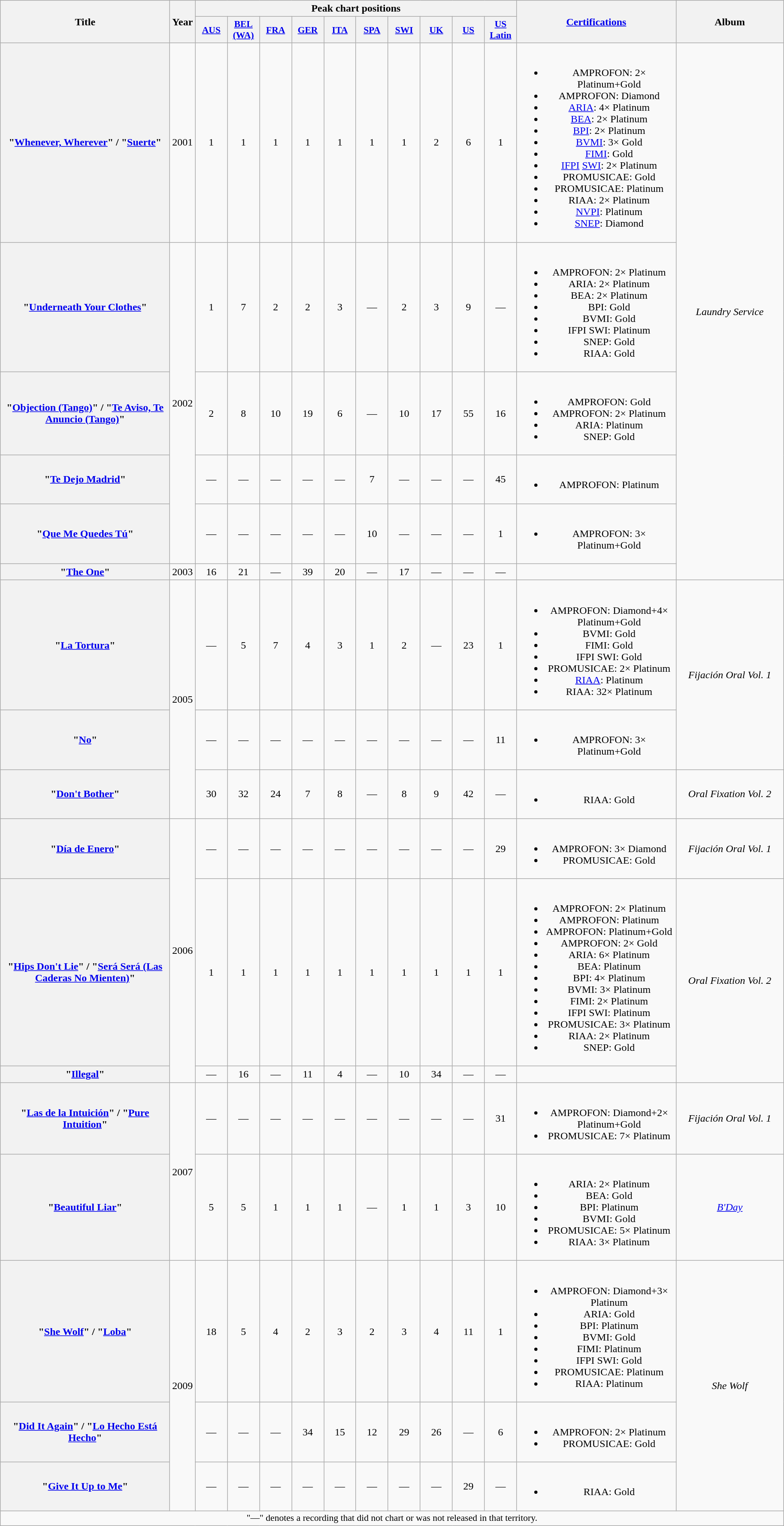<table class="wikitable plainrowheaders" style="text-align:center;">
<tr>
<th scope="col" rowspan="2" style="width:16em;">Title</th>
<th scope="col" rowspan="2">Year</th>
<th scope="col" colspan="10">Peak chart positions</th>
<th scope="col" rowspan="2" style="width:15em;"><a href='#'>Certifications</a></th>
<th scope="col" rowspan="2" style="width:10em;">Album</th>
</tr>
<tr>
<th scope="col" style="width:3em;font-size:90%;"><a href='#'>AUS</a><br></th>
<th scope="col" style="width:3em;font-size:90%;"><a href='#'>BEL<br>(WA)</a><br></th>
<th scope="col" style="width:3em;font-size:90%;"><a href='#'>FRA</a><br></th>
<th scope="col" style="width:3em;font-size:90%;"><a href='#'>GER</a> <br></th>
<th scope="col" style="width:3em;font-size:90%;"><a href='#'>ITA</a><br></th>
<th scope="col" style="width:3em;font-size:90%;"><a href='#'>SPA</a><br></th>
<th scope="col" style="width:3em;font-size:90%;"><a href='#'>SWI</a><br></th>
<th scope="col" style="width:3em;font-size:90%;"><a href='#'>UK</a><br></th>
<th scope="col" style="width:3em;font-size:90%;"><a href='#'>US</a><br></th>
<th scope="col" style="width:3em;font-size:90%;"><a href='#'>US<br>Latin</a><br></th>
</tr>
<tr>
<th scope="row">"<a href='#'>Whenever, Wherever</a>" / "<a href='#'>Suerte</a>"</th>
<td>2001</td>
<td>1</td>
<td>1</td>
<td>1</td>
<td>1</td>
<td>1</td>
<td>1</td>
<td>1</td>
<td>2</td>
<td>6</td>
<td>1</td>
<td><br><ul><li>AMPROFON: 2× Platinum+Gold</li><li>AMPROFON: Diamond </li><li><a href='#'>ARIA</a>: 4× Platinum</li><li><a href='#'>BEA</a>: 2× Platinum</li><li><a href='#'>BPI</a>: 2× Platinum</li><li><a href='#'>BVMI</a>: 3× Gold</li><li><a href='#'>FIMI</a>: Gold</li><li><a href='#'>IFPI</a> <a href='#'>SWI</a>: 2× Platinum</li><li>PROMUSICAE: Gold</li><li>PROMUSICAE: Platinum </li><li>RIAA: 2× Platinum</li><li><a href='#'>NVPI</a>: Platinum</li><li><a href='#'>SNEP</a>: Diamond</li></ul></td>
<td rowspan="6"><em>Laundry Service</em></td>
</tr>
<tr>
<th scope="row">"<a href='#'>Underneath Your Clothes</a>"</th>
<td rowspan="4">2002</td>
<td>1</td>
<td>7</td>
<td>2</td>
<td>2</td>
<td>3</td>
<td>—</td>
<td>2</td>
<td>3</td>
<td>9</td>
<td>—</td>
<td><br><ul><li>AMPROFON: 2× Platinum</li><li>ARIA: 2× Platinum</li><li>BEA: 2× Platinum</li><li>BPI: Gold</li><li>BVMI: Gold</li><li>IFPI SWI: Platinum</li><li>SNEP: Gold</li><li>RIAA: Gold</li></ul></td>
</tr>
<tr>
<th scope="row">"<a href='#'>Objection (Tango)</a>" / "<a href='#'>Te Aviso, Te Anuncio (Tango)</a>"</th>
<td>2</td>
<td>8</td>
<td>10</td>
<td>19</td>
<td>6</td>
<td>—</td>
<td>10</td>
<td>17</td>
<td>55</td>
<td>16</td>
<td><br><ul><li>AMPROFON: Gold</li><li>AMPROFON: 2× Platinum </li><li>ARIA: Platinum</li><li>SNEP: Gold</li></ul></td>
</tr>
<tr>
<th scope="row">"<a href='#'>Te Dejo Madrid</a>"</th>
<td>—</td>
<td>—</td>
<td>—</td>
<td>—</td>
<td>—</td>
<td>7</td>
<td>—</td>
<td>—</td>
<td>—</td>
<td>45</td>
<td><br><ul><li>AMPROFON: Platinum</li></ul></td>
</tr>
<tr>
<th scope="row">"<a href='#'>Que Me Quedes Tú</a>"</th>
<td>—</td>
<td>—</td>
<td>—</td>
<td>—</td>
<td>—</td>
<td>10</td>
<td>—</td>
<td>—</td>
<td>—</td>
<td>1</td>
<td><br><ul><li>AMPROFON: 3× Platinum+Gold</li></ul></td>
</tr>
<tr>
<th scope="row">"<a href='#'>The One</a>"</th>
<td>2003</td>
<td>16</td>
<td>21</td>
<td>—</td>
<td>39</td>
<td>20</td>
<td>—</td>
<td>17</td>
<td>—</td>
<td>—</td>
<td>—</td>
<td></td>
</tr>
<tr>
<th scope="row">"<a href='#'>La Tortura</a>"<br></th>
<td rowspan="3">2005</td>
<td>—</td>
<td>5</td>
<td>7</td>
<td>4</td>
<td>3</td>
<td>1</td>
<td>2</td>
<td>—</td>
<td>23</td>
<td>1</td>
<td><br><ul><li>AMPROFON: Diamond+4× Platinum+Gold</li><li>BVMI: Gold</li><li>FIMI: Gold</li><li>IFPI SWI: Gold</li><li>PROMUSICAE: 2× Platinum</li><li><a href='#'>RIAA</a>: Platinum</li><li>RIAA: 32× Platinum </li></ul></td>
<td rowspan="2"><em>Fijación Oral Vol. 1</em></td>
</tr>
<tr>
<th scope="row">"<a href='#'>No</a>"<br></th>
<td>—</td>
<td>—</td>
<td>—</td>
<td>—</td>
<td>—</td>
<td>—</td>
<td>—</td>
<td>—</td>
<td>—</td>
<td>11</td>
<td><br><ul><li>AMPROFON: 3× Platinum+Gold</li></ul></td>
</tr>
<tr>
<th scope="row">"<a href='#'>Don't Bother</a>"</th>
<td>30</td>
<td>32</td>
<td>24</td>
<td>7</td>
<td>8</td>
<td>—</td>
<td>8</td>
<td>9</td>
<td>42</td>
<td>—</td>
<td><br><ul><li>RIAA: Gold</li></ul></td>
<td><em>Oral Fixation Vol. 2</em></td>
</tr>
<tr>
<th scope="row">"<a href='#'>Día de Enero</a>"</th>
<td rowspan="3">2006</td>
<td>—</td>
<td>—</td>
<td>—</td>
<td>—</td>
<td>—</td>
<td>—</td>
<td>—</td>
<td>—</td>
<td>—</td>
<td>29</td>
<td><br><ul><li>AMPROFON: 3× Diamond</li><li>PROMUSICAE: Gold</li></ul></td>
<td><em>Fijación Oral Vol. 1</em></td>
</tr>
<tr>
<th scope="row">"<a href='#'>Hips Don't Lie</a>" / "<a href='#'>Será Será (Las Caderas No Mienten)</a>"<br></th>
<td>1</td>
<td>1</td>
<td>1</td>
<td>1</td>
<td>1</td>
<td>1</td>
<td>1</td>
<td>1</td>
<td>1</td>
<td>1</td>
<td><br><ul><li>AMPROFON: 2× Platinum</li><li>AMPROFON: Platinum </li><li>AMPROFON: Platinum+Gold </li><li>AMPROFON: 2× Gold </li><li>ARIA: 6× Platinum</li><li>BEA: Platinum</li><li>BPI: 4× Platinum</li><li>BVMI: 3× Platinum</li><li>FIMI: 2× Platinum</li><li>IFPI SWI: Platinum</li><li>PROMUSICAE: 3× Platinum</li><li>RIAA: 2× Platinum</li><li>SNEP: Gold</li></ul></td>
<td rowspan="2"><em>Oral Fixation Vol. 2</em></td>
</tr>
<tr>
<th scope="row">"<a href='#'>Illegal</a>"<br></th>
<td>—</td>
<td>16</td>
<td>—</td>
<td>11</td>
<td>4</td>
<td>—</td>
<td>10</td>
<td>34</td>
<td>—</td>
<td>—</td>
<td></td>
</tr>
<tr>
<th scope="row">"<a href='#'>Las de la Intuición</a>" / "<a href='#'>Pure Intuition</a>"</th>
<td rowspan="2">2007</td>
<td>—</td>
<td>—</td>
<td>—</td>
<td>—</td>
<td>—</td>
<td>—</td>
<td>—</td>
<td>—</td>
<td>—</td>
<td>31</td>
<td><br><ul><li>AMPROFON: Diamond+2× Platinum+Gold</li><li>PROMUSICAE: 7× Platinum</li></ul></td>
<td><em>Fijación Oral Vol. 1</em></td>
</tr>
<tr>
<th scope="row">"<a href='#'>Beautiful Liar</a>" <br></th>
<td>5</td>
<td>5</td>
<td>1</td>
<td>1</td>
<td>1</td>
<td>—</td>
<td>1</td>
<td>1</td>
<td>3</td>
<td>10</td>
<td><br><ul><li>ARIA: 2× Platinum</li><li>BEA: Gold</li><li>BPI: Platinum</li><li>BVMI: Gold</li><li>PROMUSICAE: 5× Platinum</li><li>RIAA: 3× Platinum</li></ul></td>
<td><em><a href='#'>B'Day</a></em></td>
</tr>
<tr>
<th scope="row">"<a href='#'>She Wolf</a>" / "<a href='#'>Loba</a>"</th>
<td rowspan="3">2009</td>
<td>18</td>
<td>5</td>
<td>4</td>
<td>2</td>
<td>3</td>
<td>2</td>
<td>3</td>
<td>4</td>
<td>11</td>
<td>1</td>
<td><br><ul><li>AMPROFON: Diamond+3× Platinum</li><li>ARIA: Gold</li><li>BPI: Platinum</li><li>BVMI: Gold</li><li>FIMI: Platinum</li><li>IFPI SWI: Gold</li><li>PROMUSICAE: Platinum</li><li>RIAA: Platinum</li></ul></td>
<td rowspan="3"><em>She Wolf</em></td>
</tr>
<tr>
<th scope="row">"<a href='#'>Did It Again</a>" / "<a href='#'>Lo Hecho Está Hecho</a>"</th>
<td>—</td>
<td>—</td>
<td>—</td>
<td>34</td>
<td>15</td>
<td>12</td>
<td>29</td>
<td>26</td>
<td>—</td>
<td>6</td>
<td><br><ul><li>AMPROFON: 2× Platinum</li><li>PROMUSICAE: Gold</li></ul></td>
</tr>
<tr>
<th scope="row">"<a href='#'>Give It Up to Me</a>"<br></th>
<td>—</td>
<td>—</td>
<td>—</td>
<td>—</td>
<td>—</td>
<td>—</td>
<td>—</td>
<td>—</td>
<td>29</td>
<td>—</td>
<td><br><ul><li>RIAA: Gold</li></ul></td>
</tr>
<tr>
<td colspan="14" style="font-size:90%">"—" denotes a recording that did not chart or was not released in that territory.</td>
</tr>
</table>
